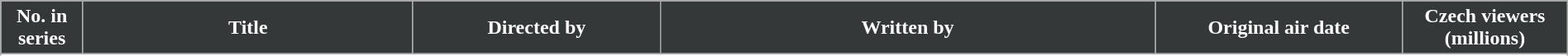<table class="wikitable plainrowheaders" style="width: 100%; margin-right: 0;">
<tr>
<th scope=col style="background: #353839; color: #fff; text-align:center;" width=5%>No. in<br>series</th>
<th scope=col style="background: #353839; color: #fff; text-align:center;" width=20%>Title</th>
<th scope=col style="background: #353839; color: #fff; text-align:center;" width=15%>Directed by</th>
<th scope=col style="background: #353839; color: #fff; text-align:center;" width=30%>Written by</th>
<th scope=col style="background: #353839; color: #fff; text-align:center;" width=15%>Original air date</th>
<th scope=col style="background: #353839; color: #fff; text-align:center;" width=10%>Czech viewers<br>(millions)</th>
</tr>
<tr>
</tr>
<tr>
</tr>
</table>
